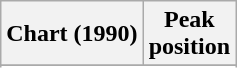<table class="wikitable sortable">
<tr>
<th align="left">Chart (1990)</th>
<th align="center">Peak<br> position</th>
</tr>
<tr>
</tr>
<tr>
</tr>
</table>
